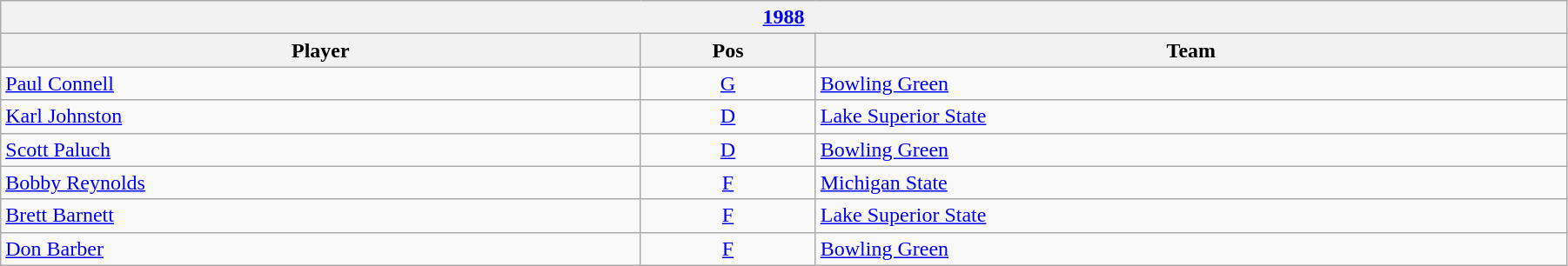<table class="wikitable" width=95%>
<tr>
<th colspan=3><a href='#'>1988</a></th>
</tr>
<tr>
<th>Player</th>
<th>Pos</th>
<th>Team</th>
</tr>
<tr>
<td><a href='#'>Paul Connell</a></td>
<td style="text-align:center;"><a href='#'>G</a></td>
<td><a href='#'>Bowling Green</a></td>
</tr>
<tr>
<td><a href='#'>Karl Johnston</a></td>
<td style="text-align:center;"><a href='#'>D</a></td>
<td><a href='#'>Lake Superior State</a></td>
</tr>
<tr>
<td><a href='#'>Scott Paluch</a></td>
<td style="text-align:center;"><a href='#'>D</a></td>
<td><a href='#'>Bowling Green</a></td>
</tr>
<tr>
<td><a href='#'>Bobby Reynolds</a></td>
<td style="text-align:center;"><a href='#'>F</a></td>
<td><a href='#'>Michigan State</a></td>
</tr>
<tr>
<td><a href='#'>Brett Barnett</a></td>
<td style="text-align:center;"><a href='#'>F</a></td>
<td><a href='#'>Lake Superior State</a></td>
</tr>
<tr>
<td><a href='#'>Don Barber</a></td>
<td style="text-align:center;"><a href='#'>F</a></td>
<td><a href='#'>Bowling Green</a></td>
</tr>
</table>
